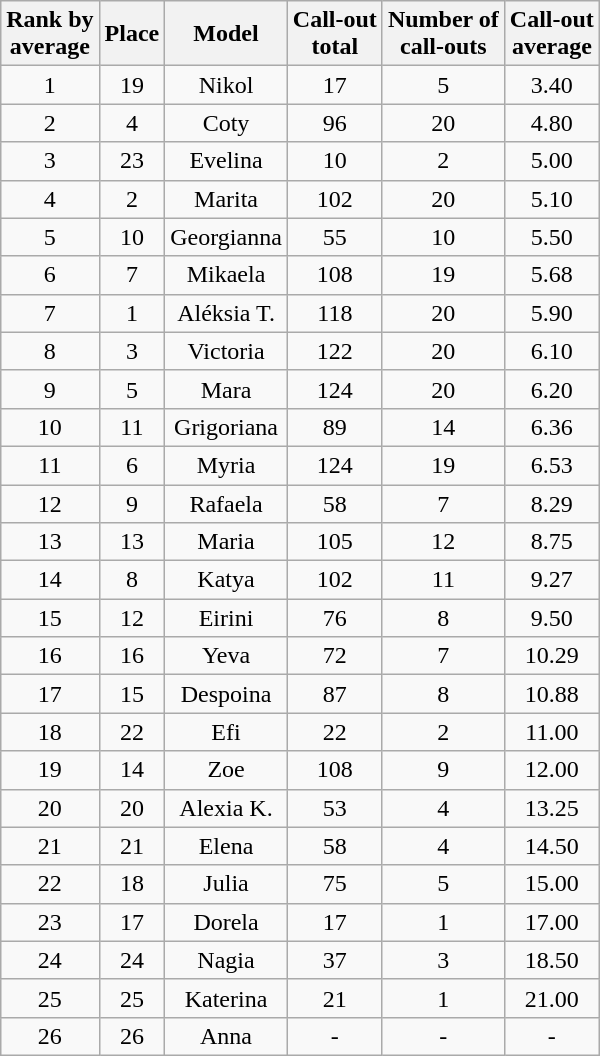<table class="wikitable sortable" style="margin:auto; text-align:center; white-space:nowrap">
<tr>
<th>Rank by<br>average</th>
<th>Place</th>
<th>Model</th>
<th>Call-out<br>total</th>
<th>Number of<br>call-outs</th>
<th>Call-out<br>average</th>
</tr>
<tr>
<td>1</td>
<td>19</td>
<td>Nikol</td>
<td>17</td>
<td>5</td>
<td>3.40</td>
</tr>
<tr>
<td>2</td>
<td>4</td>
<td>Coty</td>
<td>96</td>
<td>20</td>
<td>4.80</td>
</tr>
<tr>
<td>3</td>
<td>23</td>
<td>Evelina</td>
<td>10</td>
<td>2</td>
<td>5.00</td>
</tr>
<tr>
<td>4</td>
<td>2</td>
<td>Marita</td>
<td>102</td>
<td>20</td>
<td>5.10</td>
</tr>
<tr>
<td>5</td>
<td>10</td>
<td>Georgianna</td>
<td>55</td>
<td>10</td>
<td>5.50</td>
</tr>
<tr>
<td>6</td>
<td>7</td>
<td>Mikaela</td>
<td>108</td>
<td>19</td>
<td>5.68</td>
</tr>
<tr>
<td>7</td>
<td>1</td>
<td>Aléksia T.</td>
<td>118</td>
<td>20</td>
<td>5.90</td>
</tr>
<tr>
<td>8</td>
<td>3</td>
<td>Victoria</td>
<td>122</td>
<td>20</td>
<td>6.10</td>
</tr>
<tr>
<td>9</td>
<td>5</td>
<td>Mara</td>
<td>124</td>
<td>20</td>
<td>6.20</td>
</tr>
<tr>
<td>10</td>
<td>11</td>
<td>Grigoriana</td>
<td>89</td>
<td>14</td>
<td>6.36</td>
</tr>
<tr>
<td>11</td>
<td>6</td>
<td>Myria</td>
<td>124</td>
<td>19</td>
<td>6.53</td>
</tr>
<tr>
<td>12</td>
<td>9</td>
<td>Rafaela</td>
<td>58</td>
<td>7</td>
<td>8.29</td>
</tr>
<tr>
<td>13</td>
<td>13</td>
<td>Maria</td>
<td>105</td>
<td>12</td>
<td>8.75</td>
</tr>
<tr>
<td>14</td>
<td>8</td>
<td>Katya</td>
<td>102</td>
<td>11</td>
<td>9.27</td>
</tr>
<tr>
<td>15</td>
<td>12</td>
<td>Eirini</td>
<td>76</td>
<td>8</td>
<td>9.50</td>
</tr>
<tr>
<td>16</td>
<td>16</td>
<td>Yeva</td>
<td>72</td>
<td>7</td>
<td>10.29</td>
</tr>
<tr>
<td>17</td>
<td>15</td>
<td>Despoina</td>
<td>87</td>
<td>8</td>
<td>10.88</td>
</tr>
<tr>
<td>18</td>
<td>22</td>
<td>Efi</td>
<td>22</td>
<td>2</td>
<td>11.00</td>
</tr>
<tr>
<td>19</td>
<td>14</td>
<td>Zoe</td>
<td>108</td>
<td>9</td>
<td>12.00</td>
</tr>
<tr>
<td>20</td>
<td>20</td>
<td>Alexia K.</td>
<td>53</td>
<td>4</td>
<td>13.25</td>
</tr>
<tr>
<td>21</td>
<td>21</td>
<td>Elena</td>
<td>58</td>
<td>4</td>
<td>14.50</td>
</tr>
<tr>
<td>22</td>
<td>18</td>
<td>Julia</td>
<td>75</td>
<td>5</td>
<td>15.00</td>
</tr>
<tr>
<td>23</td>
<td>17</td>
<td>Dorela</td>
<td>17</td>
<td>1</td>
<td>17.00</td>
</tr>
<tr>
<td>24</td>
<td>24</td>
<td>Nagia</td>
<td>37</td>
<td>3</td>
<td>18.50</td>
</tr>
<tr>
<td>25</td>
<td>25</td>
<td>Katerina</td>
<td>21</td>
<td>1</td>
<td>21.00</td>
</tr>
<tr>
<td>26</td>
<td>26</td>
<td>Anna</td>
<td>-</td>
<td>-</td>
<td>-</td>
</tr>
</table>
